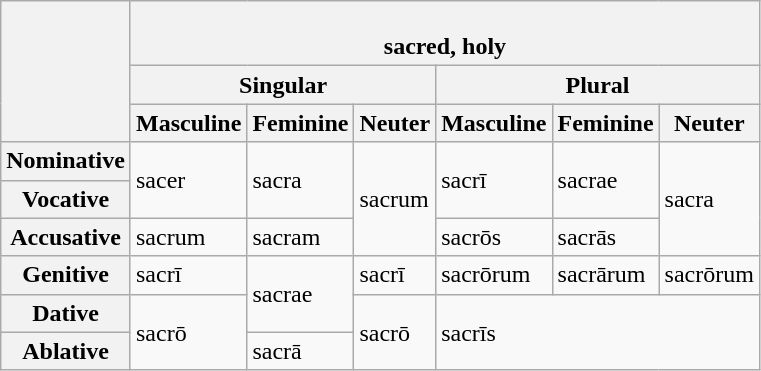<table class="wikitable">
<tr>
<th rowspan="3"></th>
<th colspan="6"><br> sacred, holy</th>
</tr>
<tr>
<th colspan="3">Singular</th>
<th colspan="3">Plural</th>
</tr>
<tr>
<th>Masculine</th>
<th>Feminine</th>
<th>Neuter</th>
<th>Masculine</th>
<th>Feminine</th>
<th>Neuter</th>
</tr>
<tr>
<th>Nominative</th>
<td rowspan="2">sacer</td>
<td rowspan="2">sacra</td>
<td rowspan="3">sacrum</td>
<td rowspan="2">sacrī</td>
<td rowspan="2">sacrae</td>
<td rowspan="3">sacra</td>
</tr>
<tr>
<th>Vocative</th>
</tr>
<tr>
<th>Accusative</th>
<td>sacrum</td>
<td>sacram</td>
<td>sacrōs</td>
<td>sacrās</td>
</tr>
<tr>
<th>Genitive</th>
<td>sacrī</td>
<td rowspan="2">sacrae</td>
<td>sacrī</td>
<td>sacrōrum</td>
<td>sacrārum</td>
<td>sacrōrum</td>
</tr>
<tr>
<th>Dative</th>
<td rowspan="2">sacrō</td>
<td rowspan="2">sacrō</td>
<td rowspan="2" colspan="3">sacrīs</td>
</tr>
<tr>
<th>Ablative</th>
<td>sacrā</td>
</tr>
</table>
